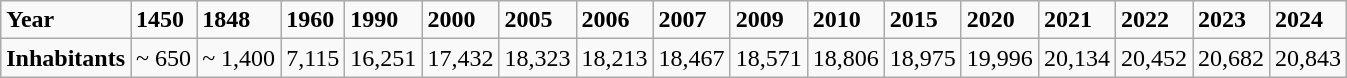<table class="wikitable">
<tr>
<td><strong>Year</strong></td>
<td><strong>1450</strong></td>
<td><strong>1848</strong></td>
<td><strong>1960</strong></td>
<td><strong>1990</strong></td>
<td><strong>2000</strong></td>
<td><strong>2005</strong></td>
<td><strong>2006</strong></td>
<td><strong>2007</strong></td>
<td><strong>2009</strong></td>
<td><strong>2010</strong></td>
<td><strong>2015</strong></td>
<td><strong>2020</strong></td>
<td><strong>2021</strong></td>
<td><strong>2022</strong></td>
<td><strong>2023</strong></td>
<td><strong>2024</strong></td>
</tr>
<tr>
<td><strong>Inhabitants</strong></td>
<td>~ 650</td>
<td>~ 1,400</td>
<td>7,115</td>
<td>16,251</td>
<td>17,432</td>
<td>18,323</td>
<td>18,213</td>
<td>18,467</td>
<td>18,571</td>
<td>18,806</td>
<td>18,975</td>
<td>19,996</td>
<td>20,134</td>
<td>20,452</td>
<td>20,682</td>
<td>20,843</td>
</tr>
</table>
